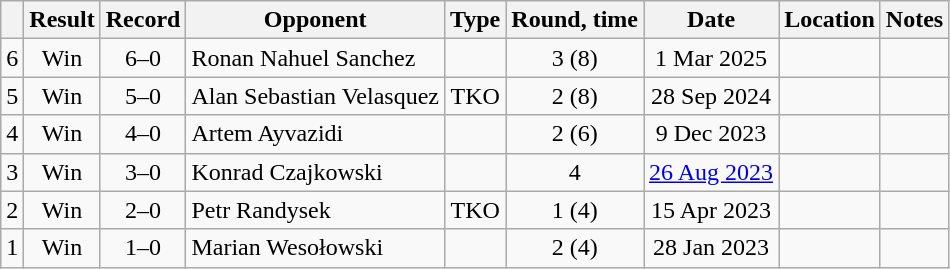<table class="wikitable" style="text-align:center">
<tr>
<th></th>
<th>Result</th>
<th>Record</th>
<th>Opponent</th>
<th>Type</th>
<th>Round, time</th>
<th>Date</th>
<th>Location</th>
<th>Notes</th>
</tr>
<tr>
<td>6</td>
<td>Win</td>
<td>6–0</td>
<td style="text-align:left;">Ronan Nahuel Sanchez</td>
<td></td>
<td>3 (8) </td>
<td>1 Mar 2025</td>
<td style="text-align:left;"></td>
<td></td>
</tr>
<tr>
<td>5</td>
<td>Win</td>
<td>5–0</td>
<td style="text-align:left;">Alan Sebastian Velasquez</td>
<td>TKO</td>
<td>2 (8) </td>
<td>28 Sep 2024</td>
<td style="text-align:left;"></td>
<td></td>
</tr>
<tr>
<td>4</td>
<td>Win</td>
<td>4–0</td>
<td style="text-align:left;">Artem Ayvazidi</td>
<td></td>
<td>2 (6) </td>
<td>9 Dec 2023</td>
<td style="text-align:left;"></td>
<td></td>
</tr>
<tr>
<td>3</td>
<td>Win</td>
<td>3–0</td>
<td style="text-align:left;">Konrad Czajkowski</td>
<td></td>
<td>4</td>
<td><a href='#'>26 Aug 2023</a></td>
<td style="text-align:left;"></td>
<td></td>
</tr>
<tr>
<td>2</td>
<td>Win</td>
<td>2–0</td>
<td style="text-align:left;">Petr Randysek</td>
<td>TKO</td>
<td>1 (4) </td>
<td>15 Apr 2023</td>
<td style="text-align:left;"></td>
<td></td>
</tr>
<tr>
<td>1</td>
<td>Win</td>
<td>1–0</td>
<td style="text-align:left;">Marian Wesołowski</td>
<td></td>
<td>2 (4) </td>
<td>28 Jan 2023</td>
<td style="text-align:left;"></td>
<td></td>
</tr>
</table>
